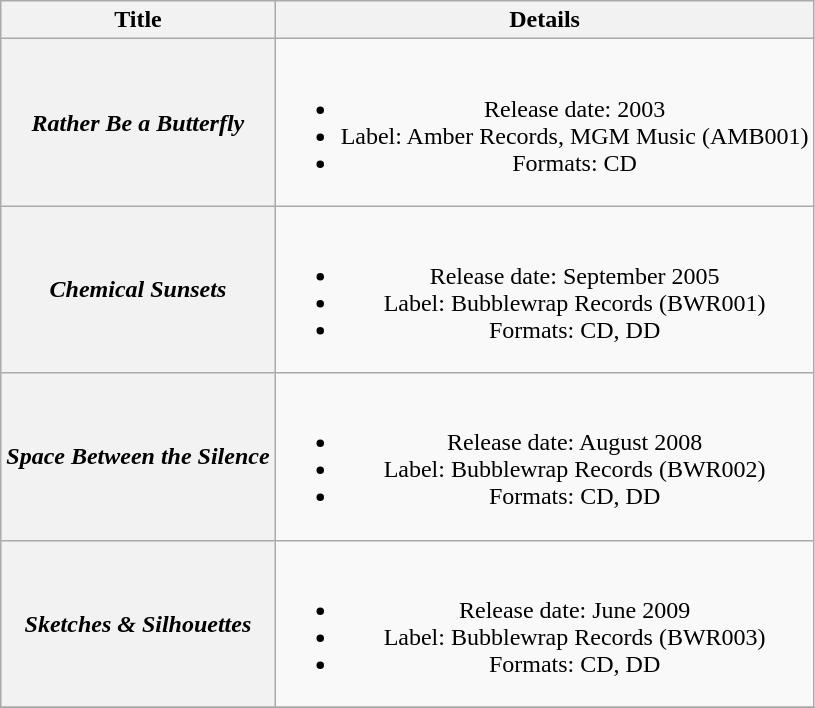<table class="wikitable plainrowheaders" style="text-align:center;">
<tr>
<th>Title</th>
<th>Details</th>
</tr>
<tr>
<th scope="row"><em>Rather Be a Butterfly</em></th>
<td><br><ul><li>Release date: 2003</li><li>Label: Amber Records, MGM Music (AMB001)</li><li>Formats: CD</li></ul></td>
</tr>
<tr>
<th scope="row"><em>Chemical Sunsets</em></th>
<td><br><ul><li>Release date: September 2005</li><li>Label: Bubblewrap Records (BWR001)</li><li>Formats: CD, DD</li></ul></td>
</tr>
<tr>
<th scope="row"><em>Space Between the Silence</em></th>
<td><br><ul><li>Release date: August 2008</li><li>Label: Bubblewrap Records (BWR002)</li><li>Formats: CD, DD</li></ul></td>
</tr>
<tr>
<th scope="row"><em>Sketches & Silhouettes</em></th>
<td><br><ul><li>Release date: June 2009</li><li>Label: Bubblewrap Records (BWR003)</li><li>Formats: CD, DD</li></ul></td>
</tr>
<tr>
</tr>
</table>
